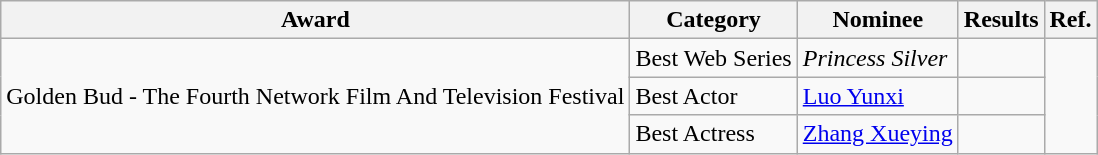<table class="wikitable">
<tr>
<th>Award</th>
<th>Category</th>
<th>Nominee</th>
<th>Results</th>
<th>Ref.</th>
</tr>
<tr>
<td rowspan=3>Golden Bud - The Fourth Network Film And Television Festival</td>
<td>Best Web Series</td>
<td><em>Princess Silver</em></td>
<td></td>
<td rowspan=3></td>
</tr>
<tr>
<td>Best Actor</td>
<td><a href='#'>Luo Yunxi</a></td>
<td></td>
</tr>
<tr>
<td>Best Actress</td>
<td><a href='#'>Zhang Xueying</a></td>
<td></td>
</tr>
</table>
